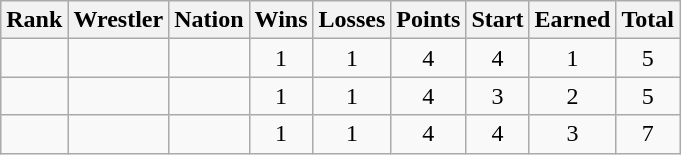<table class="wikitable sortable" style="text-align:center;">
<tr>
<th>Rank</th>
<th>Wrestler</th>
<th>Nation</th>
<th>Wins</th>
<th>Losses</th>
<th>Points</th>
<th>Start</th>
<th>Earned</th>
<th>Total</th>
</tr>
<tr>
<td></td>
<td align=left></td>
<td align=left></td>
<td>1</td>
<td>1</td>
<td>4</td>
<td>4</td>
<td>1</td>
<td>5</td>
</tr>
<tr>
<td></td>
<td align=left></td>
<td align=left></td>
<td>1</td>
<td>1</td>
<td>4</td>
<td>3</td>
<td>2</td>
<td>5</td>
</tr>
<tr>
<td></td>
<td align=left></td>
<td align=left></td>
<td>1</td>
<td>1</td>
<td>4</td>
<td>4</td>
<td>3</td>
<td>7</td>
</tr>
</table>
